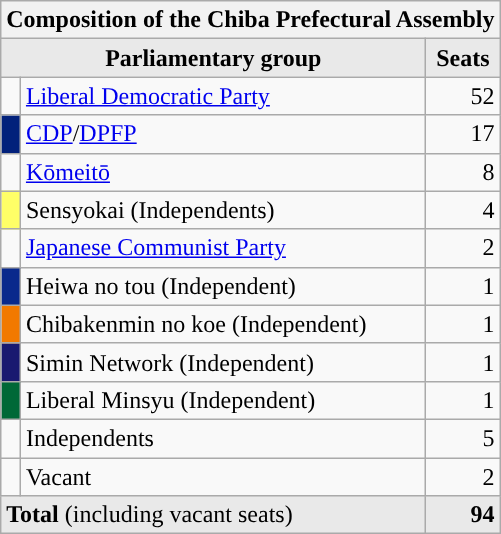<table class="wikitable">
<tr>
<th colspan="3">Composition of the Chiba Prefectural Assembly</th>
</tr>
<tr>
<th colspan="2" style="background-color:#E9E9E9" align=left>Parliamentary group</th>
<th style="background-color:#E9E9E9" align=right>Seats</th>
</tr>
<tr>
<td style="background:"></td>
<td align=left><a href='#'>Liberal Democratic Party</a></td>
<td align="right">52</td>
</tr>
<tr>
<td style="background:#02217b;"></td>
<td align=left><a href='#'>CDP</a>/<a href='#'>DPFP</a></td>
<td align="right">17</td>
</tr>
<tr>
<td style="background:"></td>
<td align=left><a href='#'>Kōmeitō</a></td>
<td align="right">8</td>
</tr>
<tr>
<td style="background:#FFFF67;"></td>
<td align=left>Sensyokai (Independents)</td>
<td align="right">4</td>
</tr>
<tr>
<td style="background:"></td>
<td align=left><a href='#'>Japanese Communist Party</a></td>
<td align="right">2</td>
</tr>
<tr>
<td style="background:#09298C;"></td>
<td align=left>Heiwa no tou (Independent)</td>
<td align="right">1</td>
</tr>
<tr>
<td style="background:#F27900;"></td>
<td align=left>Chibakenmin no koe (Independent)</td>
<td align="right">1</td>
</tr>
<tr>
<td style="background:#191970;"></td>
<td align=left>Simin Network (Independent)</td>
<td align="right">1</td>
</tr>
<tr>
<td style="background:#006837;"></td>
<td align=left>Liberal Minsyu (Independent)</td>
<td align="right">1</td>
</tr>
<tr>
<td> </td>
<td align=left>Independents</td>
<td align="right">5</td>
</tr>
<tr>
<td> </td>
<td align=left>Vacant</td>
<td align="right">2</td>
</tr>
<tr>
<td colspan="2" align=left style="background-color:#E9E9E9" align=left><strong>Total</strong> (including vacant seats)</td>
<td style="background-color:#E9E9E9" align=right><strong>94</strong></td>
</tr>
</table>
